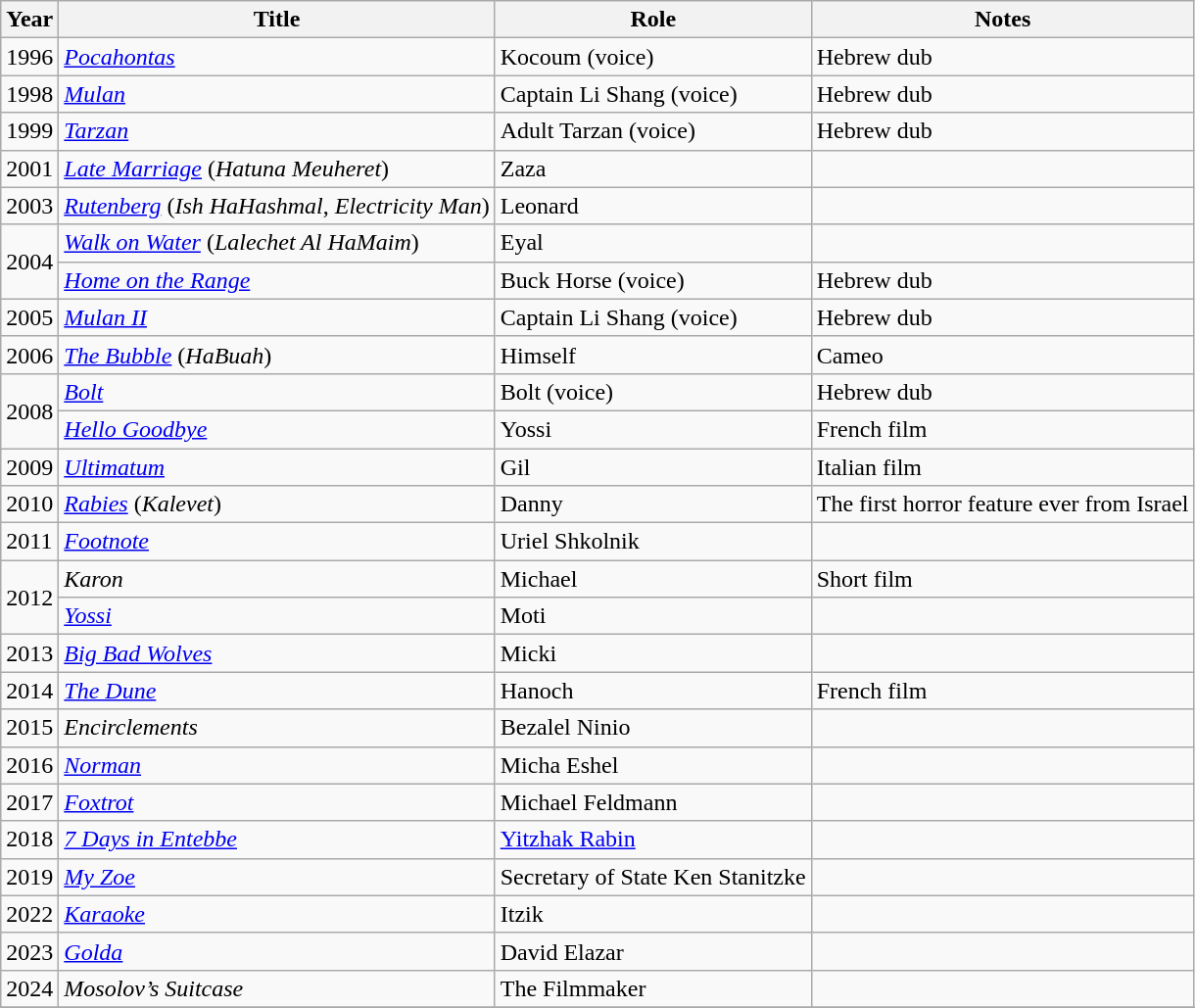<table class="wikitable sortable">
<tr>
<th>Year</th>
<th>Title</th>
<th>Role</th>
<th>Notes</th>
</tr>
<tr>
<td>1996</td>
<td><em><a href='#'>Pocahontas</a></em></td>
<td>Kocoum (voice)</td>
<td>Hebrew dub</td>
</tr>
<tr>
<td>1998</td>
<td><em><a href='#'>Mulan</a></em></td>
<td>Captain Li Shang (voice)</td>
<td>Hebrew dub</td>
</tr>
<tr>
<td>1999</td>
<td><em><a href='#'>Tarzan</a></em></td>
<td>Adult Tarzan (voice)</td>
<td>Hebrew dub</td>
</tr>
<tr>
<td>2001</td>
<td><em><a href='#'>Late Marriage</a></em> (<em>Hatuna Meuheret</em>)</td>
<td>Zaza</td>
<td></td>
</tr>
<tr>
<td>2003</td>
<td><em><a href='#'>Rutenberg</a></em> (<em>Ish HaHashmal</em>, <em>Electricity Man</em>)</td>
<td>Leonard</td>
<td></td>
</tr>
<tr>
<td rowspan=2>2004</td>
<td><em><a href='#'>Walk on Water</a></em> (<em>Lalechet Al HaMaim</em>)</td>
<td>Eyal</td>
<td></td>
</tr>
<tr>
<td><em><a href='#'>Home on the Range</a></em></td>
<td>Buck Horse (voice)</td>
<td>Hebrew dub</td>
</tr>
<tr>
<td>2005</td>
<td><em><a href='#'>Mulan II</a></em></td>
<td>Captain Li Shang (voice)</td>
<td>Hebrew dub</td>
</tr>
<tr>
<td>2006</td>
<td><em><a href='#'>The Bubble</a></em> (<em>HaBuah</em>)</td>
<td>Himself</td>
<td>Cameo</td>
</tr>
<tr>
<td rowspan=2>2008</td>
<td><em><a href='#'>Bolt</a></em></td>
<td>Bolt (voice)</td>
<td>Hebrew dub</td>
</tr>
<tr>
<td><em><a href='#'>Hello Goodbye</a></em></td>
<td>Yossi</td>
<td>French film</td>
</tr>
<tr>
<td>2009</td>
<td><em><a href='#'>Ultimatum</a></em></td>
<td>Gil</td>
<td>Italian film</td>
</tr>
<tr>
<td>2010</td>
<td><em><a href='#'>Rabies</a></em> (<em>Kalevet</em>)</td>
<td>Danny</td>
<td>The first horror feature ever from Israel</td>
</tr>
<tr>
<td>2011</td>
<td><em><a href='#'>Footnote</a></em></td>
<td>Uriel Shkolnik</td>
<td></td>
</tr>
<tr>
<td rowspan=2>2012</td>
<td><em>Karon</em></td>
<td>Michael</td>
<td>Short film</td>
</tr>
<tr>
<td><em><a href='#'>Yossi</a></em></td>
<td>Moti</td>
<td></td>
</tr>
<tr>
<td>2013</td>
<td><em><a href='#'>Big Bad Wolves</a></em></td>
<td>Micki</td>
<td></td>
</tr>
<tr>
<td>2014</td>
<td><em><a href='#'>The Dune</a></em></td>
<td>Hanoch</td>
<td>French film</td>
</tr>
<tr>
<td>2015</td>
<td><em>Encirclements</em></td>
<td>Bezalel Ninio</td>
<td></td>
</tr>
<tr>
<td>2016</td>
<td><em><a href='#'>Norman</a></em></td>
<td>Micha Eshel</td>
<td></td>
</tr>
<tr>
<td>2017</td>
<td><em><a href='#'>Foxtrot</a></em></td>
<td>Michael Feldmann</td>
<td></td>
</tr>
<tr>
<td>2018</td>
<td><em><a href='#'>7 Days in Entebbe</a></em></td>
<td><a href='#'>Yitzhak Rabin</a></td>
<td></td>
</tr>
<tr>
<td>2019</td>
<td><em><a href='#'>My Zoe</a></em></td>
<td>Secretary of State Ken Stanitzke</td>
<td></td>
</tr>
<tr>
<td>2022</td>
<td><em><a href='#'>Karaoke</a></em></td>
<td>Itzik</td>
<td></td>
</tr>
<tr>
<td>2023</td>
<td><em><a href='#'>Golda</a></em></td>
<td>David Elazar</td>
<td></td>
</tr>
<tr>
<td>2024</td>
<td><em>Mosolov’s Suitcase</em></td>
<td>The Filmmaker</td>
<td></td>
</tr>
<tr>
</tr>
</table>
